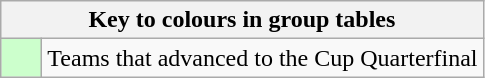<table class="wikitable" style="text-align: center;">
<tr>
<th colspan=2>Key to colours in group tables</th>
</tr>
<tr>
<td style="background:#cfc; width:20px;"></td>
<td align=left>Teams that advanced to the Cup Quarterfinal</td>
</tr>
</table>
